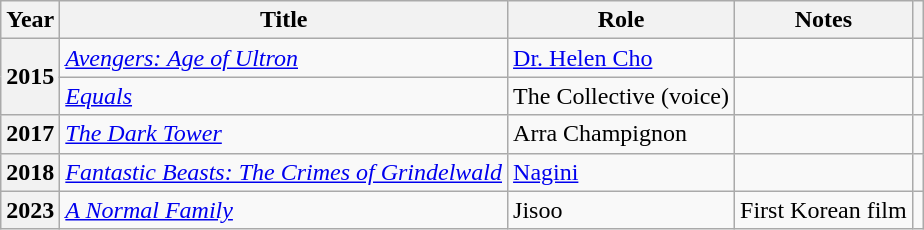<table class="wikitable plainrowheaders sortable">
<tr>
<th scope="col">Year</th>
<th scope="col">Title</th>
<th scope="col">Role</th>
<th scope="col">Notes</th>
<th scope="col" class="unsortable"></th>
</tr>
<tr>
<th scope="row" rowspan="2">2015</th>
<td><em><a href='#'>Avengers: Age of Ultron</a></em></td>
<td><a href='#'>Dr. Helen Cho</a></td>
<td></td>
<td style="text-align:center"></td>
</tr>
<tr>
<td><em><a href='#'>Equals</a></em></td>
<td>The Collective (voice)</td>
<td></td>
<td style="text-align:center"></td>
</tr>
<tr>
<th scope="row">2017</th>
<td><em><a href='#'>The Dark Tower</a></em></td>
<td>Arra Champignon</td>
<td></td>
<td style="text-align:center"></td>
</tr>
<tr>
<th scope="row">2018</th>
<td><em><a href='#'>Fantastic Beasts: The Crimes of Grindelwald</a></em></td>
<td><a href='#'>Nagini</a></td>
<td></td>
<td style="text-align:center"></td>
</tr>
<tr>
<th scope="row">2023</th>
<td><em><a href='#'>A Normal Family</a></em></td>
<td>Jisoo</td>
<td>First Korean film</td>
<td style="text-align:center"></td>
</tr>
</table>
